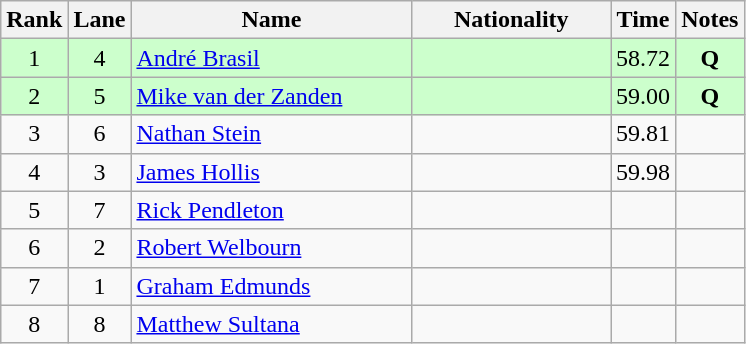<table class="wikitable sortable" style="text-align:center">
<tr>
<th>Rank</th>
<th>Lane</th>
<th style="width:180px">Name</th>
<th style="width:125px">Nationality</th>
<th>Time</th>
<th>Notes</th>
</tr>
<tr style="background:#cfc;">
<td>1</td>
<td>4</td>
<td style="text-align:left;"><a href='#'>André Brasil</a></td>
<td style="text-align:left;"></td>
<td>58.72</td>
<td><strong>Q</strong></td>
</tr>
<tr style="background:#cfc;">
<td>2</td>
<td>5</td>
<td style="text-align:left;"><a href='#'>Mike van der Zanden</a></td>
<td style="text-align:left;"></td>
<td>59.00</td>
<td><strong>Q</strong></td>
</tr>
<tr>
<td>3</td>
<td>6</td>
<td style="text-align:left;"><a href='#'>Nathan Stein</a></td>
<td style="text-align:left;"></td>
<td>59.81</td>
<td></td>
</tr>
<tr>
<td>4</td>
<td>3</td>
<td style="text-align:left;"><a href='#'>James Hollis</a></td>
<td style="text-align:left;"></td>
<td>59.98</td>
<td></td>
</tr>
<tr>
<td>5</td>
<td>7</td>
<td style="text-align:left;"><a href='#'>Rick Pendleton</a></td>
<td style="text-align:left;"></td>
<td></td>
<td></td>
</tr>
<tr>
<td>6</td>
<td>2</td>
<td style="text-align:left;"><a href='#'>Robert Welbourn</a></td>
<td style="text-align:left;"></td>
<td></td>
<td></td>
</tr>
<tr>
<td>7</td>
<td>1</td>
<td style="text-align:left;"><a href='#'>Graham Edmunds</a></td>
<td style="text-align:left;"></td>
<td></td>
<td></td>
</tr>
<tr>
<td>8</td>
<td>8</td>
<td style="text-align:left;"><a href='#'>Matthew Sultana</a></td>
<td style="text-align:left;"></td>
<td></td>
<td></td>
</tr>
</table>
